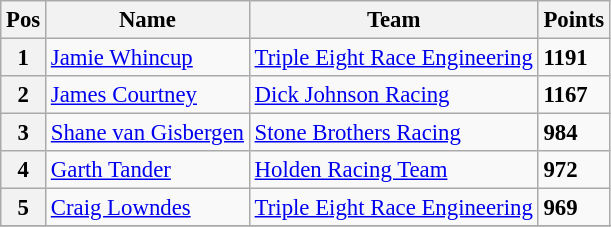<table class="wikitable" style="font-size: 95%;">
<tr>
<th>Pos</th>
<th>Name</th>
<th>Team</th>
<th>Points</th>
</tr>
<tr>
<th>1</th>
<td><a href='#'>Jamie Whincup</a></td>
<td><a href='#'>Triple Eight Race Engineering</a></td>
<td><strong>1191</strong></td>
</tr>
<tr>
<th>2</th>
<td><a href='#'>James Courtney</a></td>
<td><a href='#'>Dick Johnson Racing</a></td>
<td><strong>1167</strong></td>
</tr>
<tr>
<th>3</th>
<td><a href='#'>Shane van Gisbergen</a></td>
<td><a href='#'>Stone Brothers Racing</a></td>
<td><strong>984</strong></td>
</tr>
<tr>
<th>4</th>
<td><a href='#'>Garth Tander</a></td>
<td><a href='#'>Holden Racing Team</a></td>
<td><strong>972</strong></td>
</tr>
<tr>
<th>5</th>
<td><a href='#'>Craig Lowndes</a></td>
<td><a href='#'>Triple Eight Race Engineering</a></td>
<td><strong>969</strong></td>
</tr>
<tr>
</tr>
</table>
